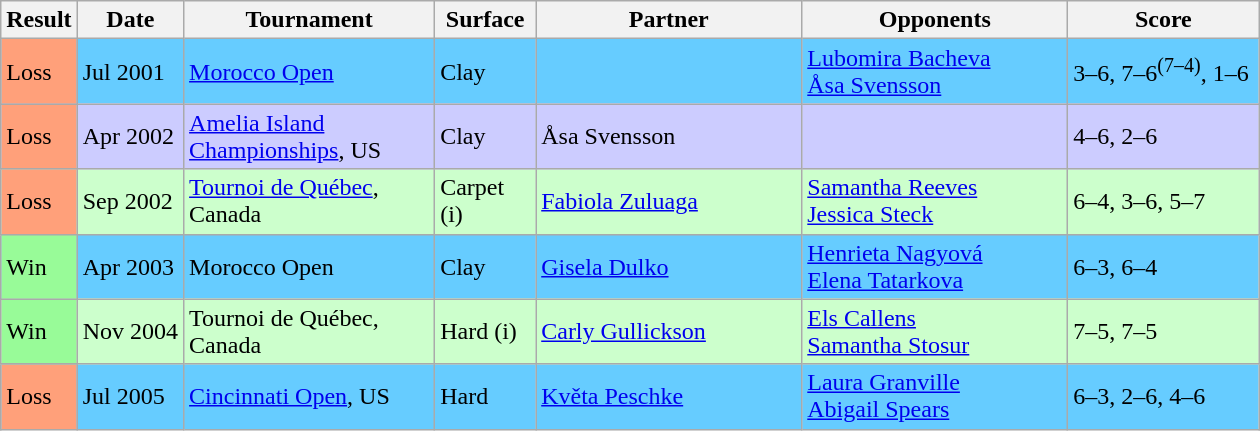<table class="sortable wikitable">
<tr>
<th>Result</th>
<th>Date</th>
<th style="width:160px">Tournament</th>
<th style="width:60px">Surface</th>
<th style="width:170px">Partner</th>
<th style="width:170px">Opponents</th>
<th style="width:120px" class="unsortable">Score</th>
</tr>
<tr bgcolor="#66CCFF">
<td style="background:#ffa07a;">Loss</td>
<td>Jul 2001</td>
<td><a href='#'>Morocco Open</a></td>
<td>Clay</td>
<td></td>
<td> <a href='#'>Lubomira Bacheva</a> <br>  <a href='#'>Åsa Svensson</a></td>
<td>3–6, 7–6<sup>(7–4)</sup>, 1–6</td>
</tr>
<tr bgcolor="#ccccff">
<td style="background:#ffa07a;">Loss</td>
<td>Apr 2002</td>
<td><a href='#'>Amelia Island Championships</a>, US</td>
<td>Clay</td>
<td> Åsa Svensson</td>
<td></td>
<td>4–6, 2–6</td>
</tr>
<tr bgcolor="#CCFFCC">
<td style="background:#ffa07a;">Loss</td>
<td>Sep 2002</td>
<td><a href='#'>Tournoi de Québec</a>, Canada</td>
<td>Carpet (i)</td>
<td> <a href='#'>Fabiola Zuluaga</a></td>
<td> <a href='#'>Samantha Reeves</a> <br>  <a href='#'>Jessica Steck</a></td>
<td>6–4, 3–6, 5–7</td>
</tr>
<tr bgcolor="#66CCFF">
<td style="background:#98fb98;">Win</td>
<td>Apr 2003</td>
<td>Morocco Open</td>
<td>Clay</td>
<td> <a href='#'>Gisela Dulko</a></td>
<td> <a href='#'>Henrieta Nagyová</a> <br>  <a href='#'>Elena Tatarkova</a></td>
<td>6–3, 6–4</td>
</tr>
<tr bgcolor="#CCFFCC">
<td style="background:#98fb98;">Win</td>
<td>Nov 2004</td>
<td>Tournoi de Québec, Canada</td>
<td>Hard (i)</td>
<td> <a href='#'>Carly Gullickson</a></td>
<td> <a href='#'>Els Callens</a> <br>  <a href='#'>Samantha Stosur</a></td>
<td>7–5, 7–5</td>
</tr>
<tr bgcolor="#66CCFF">
<td style="background:#ffa07a;">Loss</td>
<td>Jul 2005</td>
<td><a href='#'>Cincinnati Open</a>, US</td>
<td>Hard</td>
<td> <a href='#'>Květa Peschke</a></td>
<td> <a href='#'>Laura Granville</a> <br>  <a href='#'>Abigail Spears</a></td>
<td>6–3, 2–6, 4–6</td>
</tr>
</table>
